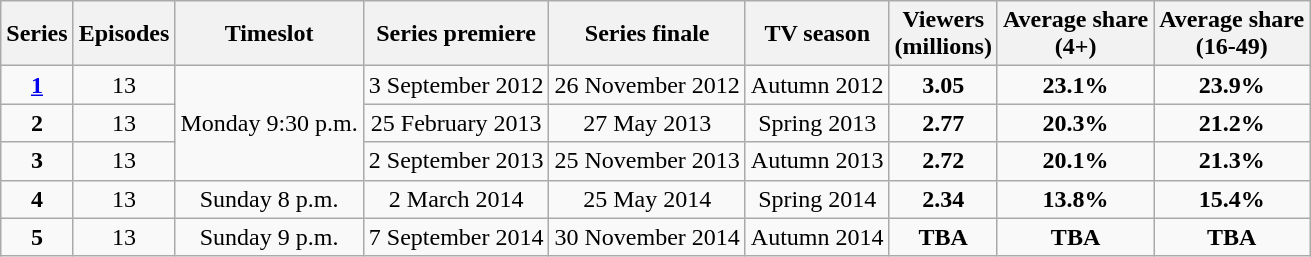<table class="wikitable" style="text-align:center;">
<tr>
<th>Series</th>
<th>Episodes</th>
<th>Timeslot</th>
<th>Series premiere</th>
<th>Series finale</th>
<th>TV season</th>
<th>Viewers<br>(millions)</th>
<th>Average share<br>(4+)</th>
<th>Average share<br>(16-49)</th>
</tr>
<tr>
<td><strong><a href='#'>1</a></strong></td>
<td>13</td>
<td rowspan="3">Monday 9:30 p.m.</td>
<td>3 September 2012</td>
<td>26 November 2012</td>
<td>Autumn 2012</td>
<td><strong>3.05</strong></td>
<td><strong>23.1%</strong></td>
<td><strong>23.9%</strong></td>
</tr>
<tr>
<td><strong>2</strong></td>
<td>13</td>
<td>25 February 2013</td>
<td>27 May 2013</td>
<td>Spring 2013</td>
<td><strong>2.77</strong></td>
<td><strong>20.3%</strong></td>
<td><strong>21.2%</strong></td>
</tr>
<tr>
<td><strong>3</strong></td>
<td>13</td>
<td>2 September 2013</td>
<td>25 November 2013</td>
<td>Autumn 2013</td>
<td><strong>2.72</strong></td>
<td><strong>20.1%</strong></td>
<td><strong>21.3%</strong></td>
</tr>
<tr>
<td><strong>4</strong></td>
<td>13</td>
<td>Sunday 8 p.m.</td>
<td>2 March 2014</td>
<td>25 May 2014</td>
<td>Spring 2014</td>
<td><strong>2.34</strong></td>
<td><strong>13.8%</strong></td>
<td><strong>15.4%</strong></td>
</tr>
<tr>
<td><strong>5</strong></td>
<td>13</td>
<td>Sunday 9 p.m.</td>
<td>7 September 2014</td>
<td>30 November 2014</td>
<td>Autumn 2014</td>
<td><strong>TBA</strong></td>
<td><strong>TBA</strong></td>
<td><strong>TBA</strong></td>
</tr>
</table>
